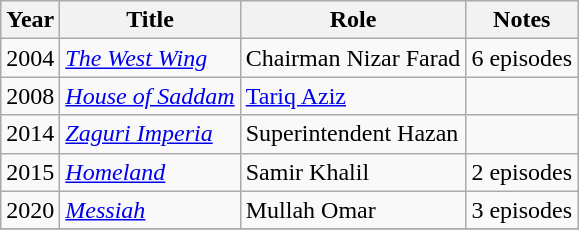<table class="wikitable">
<tr>
<th>Year</th>
<th>Title</th>
<th>Role</th>
<th>Notes</th>
</tr>
<tr>
<td>2004</td>
<td><em><a href='#'>The West Wing</a></em></td>
<td>Chairman Nizar Farad</td>
<td>6 episodes</td>
</tr>
<tr>
<td>2008</td>
<td><em><a href='#'>House of Saddam</a></em></td>
<td><a href='#'>Tariq Aziz</a></td>
<td></td>
</tr>
<tr>
<td>2014</td>
<td><em><a href='#'>Zaguri Imperia</a></em></td>
<td>Superintendent Hazan</td>
<td></td>
</tr>
<tr>
<td>2015</td>
<td><em><a href='#'>Homeland</a></em></td>
<td>Samir Khalil</td>
<td>2 episodes</td>
</tr>
<tr>
<td>2020</td>
<td><em><a href='#'>Messiah</a></em></td>
<td>Mullah Omar</td>
<td>3 episodes</td>
</tr>
<tr>
</tr>
</table>
